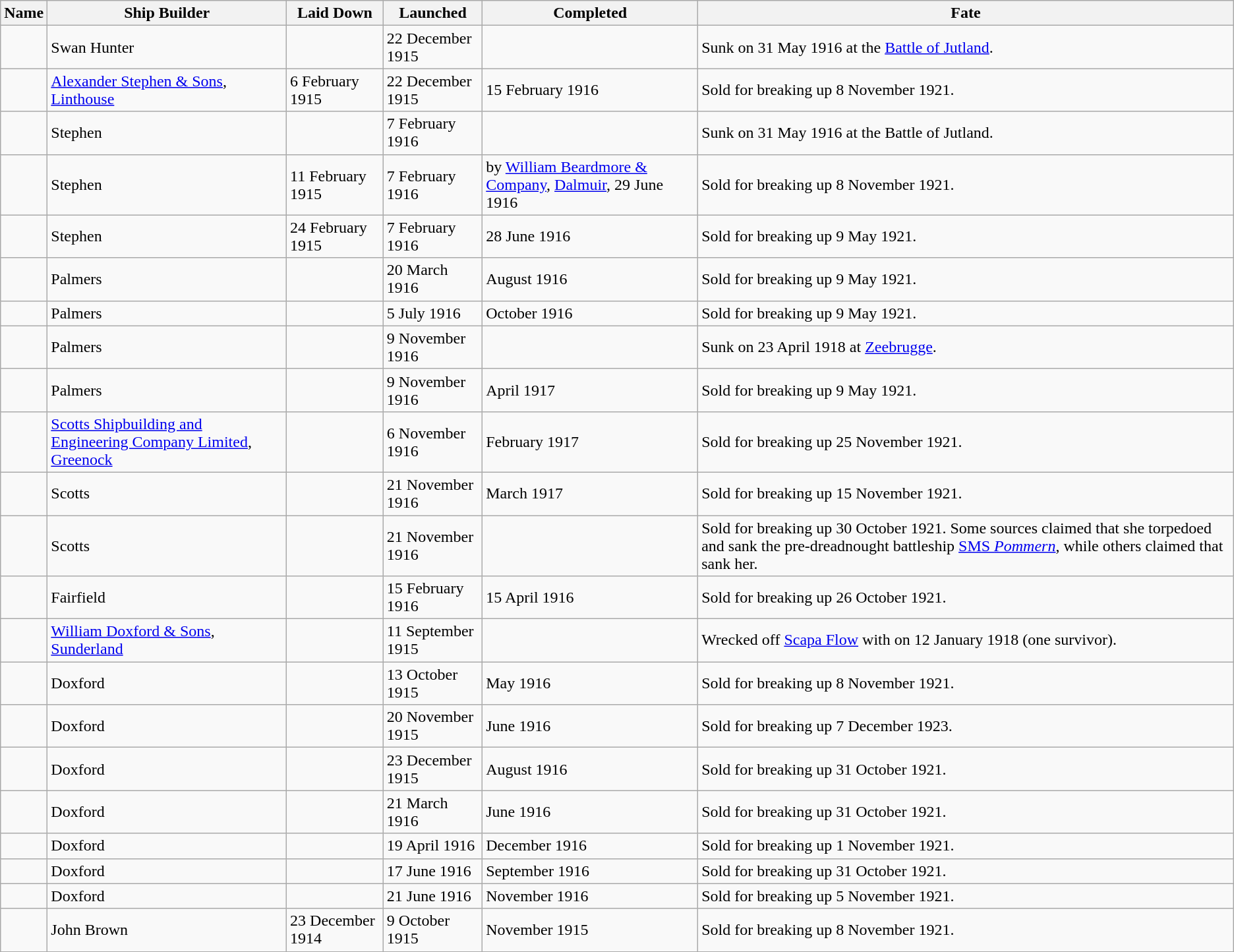<table class="wikitable">
<tr>
<th>Name</th>
<th>Ship Builder</th>
<th>Laid Down</th>
<th>Launched</th>
<th>Completed</th>
<th>Fate</th>
</tr>
<tr>
<td></td>
<td>Swan Hunter</td>
<td></td>
<td>22 December 1915</td>
<td></td>
<td>Sunk on 31 May 1916 at the <a href='#'>Battle of Jutland</a>.</td>
</tr>
<tr>
<td></td>
<td><a href='#'>Alexander Stephen & Sons</a>, <a href='#'>Linthouse</a></td>
<td>6 February 1915</td>
<td>22 December 1915</td>
<td>15 February 1916</td>
<td>Sold for breaking up 8 November 1921.</td>
</tr>
<tr>
<td></td>
<td>Stephen</td>
<td></td>
<td>7 February 1916</td>
<td></td>
<td>Sunk on 31 May 1916 at the Battle of Jutland.</td>
</tr>
<tr>
<td></td>
<td>Stephen</td>
<td>11 February 1915</td>
<td>7 February 1916</td>
<td>by <a href='#'>William Beardmore & Company</a>, <a href='#'>Dalmuir</a>, 29 June 1916</td>
<td>Sold for breaking up 8 November 1921.</td>
</tr>
<tr>
<td></td>
<td>Stephen</td>
<td>24 February 1915</td>
<td>7 February 1916</td>
<td>28 June 1916</td>
<td>Sold for breaking up 9 May 1921.</td>
</tr>
<tr>
<td></td>
<td>Palmers</td>
<td></td>
<td>20 March 1916</td>
<td>August 1916</td>
<td>Sold for breaking up 9 May 1921.</td>
</tr>
<tr>
<td></td>
<td>Palmers</td>
<td></td>
<td>5 July 1916</td>
<td>October 1916</td>
<td>Sold for breaking up 9 May 1921.</td>
</tr>
<tr>
<td></td>
<td>Palmers</td>
<td></td>
<td>9 November 1916</td>
<td></td>
<td>Sunk on 23 April 1918 at <a href='#'>Zeebrugge</a>.</td>
</tr>
<tr>
<td></td>
<td>Palmers</td>
<td></td>
<td>9 November 1916</td>
<td>April 1917</td>
<td>Sold for breaking up 9 May 1921.</td>
</tr>
<tr>
<td></td>
<td><a href='#'>Scotts Shipbuilding and Engineering Company Limited</a>, <a href='#'>Greenock</a></td>
<td></td>
<td>6 November 1916</td>
<td>February 1917</td>
<td>Sold for breaking up 25 November 1921.</td>
</tr>
<tr>
<td></td>
<td>Scotts</td>
<td></td>
<td>21 November 1916</td>
<td>March 1917</td>
<td>Sold for breaking up 15 November 1921.</td>
</tr>
<tr>
<td></td>
<td>Scotts</td>
<td></td>
<td>21 November 1916</td>
<td></td>
<td>Sold for breaking up 30 October 1921. Some sources claimed that she torpedoed and sank the pre-dreadnought battleship <a href='#'>SMS <em>Pommern</em></a>, while others claimed that  sank her.</td>
</tr>
<tr>
<td></td>
<td>Fairfield</td>
<td></td>
<td>15 February 1916</td>
<td>15 April 1916</td>
<td>Sold for breaking up 26 October 1921.</td>
</tr>
<tr>
<td></td>
<td><a href='#'>William Doxford & Sons</a>, <a href='#'>Sunderland</a></td>
<td></td>
<td>11 September 1915</td>
<td></td>
<td>Wrecked off <a href='#'>Scapa Flow</a> with  on 12 January 1918 (one survivor).</td>
</tr>
<tr>
<td></td>
<td>Doxford</td>
<td></td>
<td>13 October 1915</td>
<td>May 1916</td>
<td>Sold for breaking up 8 November 1921.</td>
</tr>
<tr>
<td></td>
<td>Doxford</td>
<td></td>
<td>20 November 1915</td>
<td>June 1916</td>
<td>Sold for breaking up 7 December 1923.</td>
</tr>
<tr>
<td></td>
<td>Doxford</td>
<td></td>
<td>23 December 1915</td>
<td>August 1916</td>
<td>Sold for breaking up 31 October 1921.</td>
</tr>
<tr>
<td></td>
<td>Doxford</td>
<td></td>
<td>21 March 1916</td>
<td>June 1916</td>
<td>Sold for breaking up 31 October 1921.</td>
</tr>
<tr>
<td></td>
<td>Doxford</td>
<td></td>
<td>19 April 1916</td>
<td>December 1916</td>
<td>Sold for breaking up 1 November 1921.</td>
</tr>
<tr>
<td></td>
<td>Doxford</td>
<td></td>
<td>17 June 1916</td>
<td>September 1916</td>
<td>Sold for breaking up 31 October 1921.</td>
</tr>
<tr>
<td></td>
<td>Doxford</td>
<td></td>
<td>21 June 1916</td>
<td>November 1916</td>
<td>Sold for breaking up 5 November 1921.</td>
</tr>
<tr>
<td></td>
<td>John Brown</td>
<td>23 December 1914</td>
<td>9 October 1915</td>
<td>November 1915</td>
<td>Sold for breaking up 8 November 1921.</td>
</tr>
</table>
